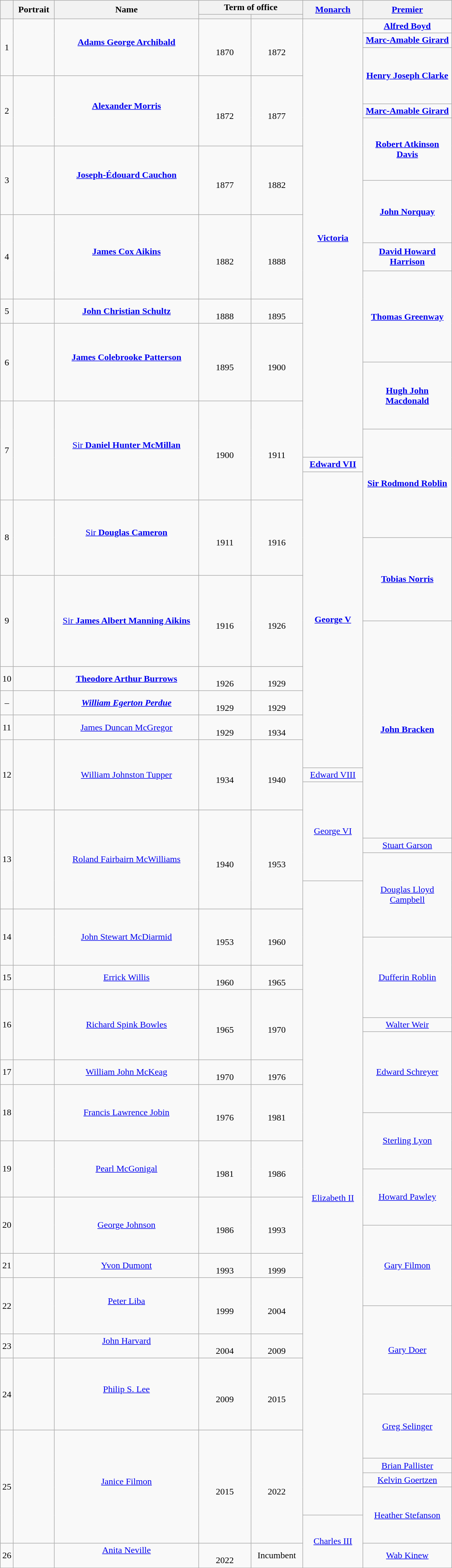<table class="wikitable" style="text-align:center; border:1px #aaf solid;">
<tr>
<th rowspan="2"></th>
<th rowspan="2" width="65">Portrait</th>
<th rowspan="2" width="250">Name<br></th>
<th colspan="2">Term of office</th>
<th rowspan="2" width="100"><a href='#'>Monarch</a><br></th>
<th rowspan="2" width="150"><a href='#'>Premier</a><br></th>
</tr>
<tr>
<th width="85"></th>
<th width="85"></th>
</tr>
<tr>
<td rowspan="3">1</td>
<td rowspan="3"></td>
<td rowspan="3"><strong><a href='#'>Adams George Archibald</a></strong><br><br></td>
<td rowspan="3"><br>1870</td>
<td rowspan="3"><br>1872</td>
<td rowspan="16"><strong><a href='#'>Victoria</a></strong><br></td>
<td><strong><a href='#'>Alfred Boyd</a></strong><br></td>
</tr>
<tr>
<td><strong><a href='#'>Marc-Amable Girard</a></strong><br></td>
</tr>
<tr style="height:50px;">
<td rowspan="2"><strong><a href='#'>Henry Joseph Clarke</a></strong><br></td>
</tr>
<tr style="height:50px;">
<td rowspan="3">2</td>
<td rowspan="3"></td>
<td rowspan="3"><a href='#'><strong>Alexander Morris</strong></a><br><br></td>
<td rowspan="3"><br>1872</td>
<td rowspan="3"><br>1877</td>
</tr>
<tr>
<td><strong><a href='#'>Marc-Amable Girard</a></strong><br></td>
</tr>
<tr style="height:50px;">
<td rowspan="2"><strong><a href='#'>Robert Atkinson Davis</a></strong><br></td>
</tr>
<tr style="height:61px;">
<td rowspan="2">3</td>
<td rowspan="2"></td>
<td rowspan="2"><strong><a href='#'>Joseph-Édouard Cauchon</a></strong><br><br></td>
<td rowspan="2"><br>1877</td>
<td rowspan="2"><br>1882</td>
</tr>
<tr style="height:61px;">
<td rowspan="2"><strong><a href='#'>John Norquay</a></strong><br></td>
</tr>
<tr style="height:50px;">
<td rowspan="3">4</td>
<td rowspan="3"></td>
<td rowspan="3"><strong><a href='#'>James Cox Aikins</a></strong><br><br></td>
<td rowspan="3"><br>1882</td>
<td rowspan="3"><br>1888</td>
</tr>
<tr style="height:50px;">
<td><strong><a href='#'>David Howard Harrison</a></strong><br></td>
</tr>
<tr style="height:50px;">
<td rowspan="3"><strong><a href='#'>Thomas Greenway</a></strong><br></td>
</tr>
<tr>
<td>5</td>
<td></td>
<td><strong><a href='#'>John Christian Schultz</a></strong><br></td>
<td><br>1888</td>
<td><br>1895</td>
</tr>
<tr style="height:69px;">
<td rowspan="2">6</td>
<td rowspan="2"></td>
<td rowspan="2"><strong><a href='#'>James Colebrooke Patterson</a></strong><br><br></td>
<td rowspan="2"><br>1895</td>
<td rowspan="2"><br>1900</td>
</tr>
<tr style="height:69px;">
<td rowspan="2"><strong><a href='#'>Hugh John Macdonald</a></strong><br></td>
</tr>
<tr style="height:50px;">
<td rowspan="4">7</td>
<td rowspan="4"></td>
<td rowspan="4"><a href='#'>Sir <strong>Daniel Hunter McMillan</strong></a><br><br></td>
<td rowspan="4"><br>1900</td>
<td rowspan="4"><br>1911</td>
</tr>
<tr style="height:50px;">
<td rowspan="4"><a href='#'><strong>Sir Rodmond Roblin</strong></a><br></td>
</tr>
<tr>
<td><strong><a href='#'>Edward VII</a></strong><br></td>
</tr>
<tr style="height:50px;">
<td rowspan="9"><strong><a href='#'>George V</a></strong><br></td>
</tr>
<tr style="height:67px;">
<td rowspan="2">8</td>
<td rowspan="2"></td>
<td rowspan="2"><a href='#'>Sir <strong>Douglas Cameron</strong></a><br><br></td>
<td rowspan="2"><br>1911</td>
<td rowspan="2"><br>1916</td>
</tr>
<tr style="height:67px;">
<td rowspan="2"><strong><a href='#'>Tobias Norris</a></strong><br></td>
</tr>
<tr style="height:81px;">
<td rowspan="2">9</td>
<td rowspan="2"></td>
<td rowspan="2"><a href='#'>Sir <strong>James Albert Manning Aikins</strong></a><br></td>
<td rowspan="2"><br>1916</td>
<td rowspan="2"><br>1926</td>
</tr>
<tr style="height:81px;">
<td rowspan="8"><strong><a href='#'>John Bracken</a></strong><br></td>
</tr>
<tr>
<td>10</td>
<td></td>
<td><strong><a href='#'>Theodore Arthur Burrows</a></strong><br></td>
<td><br>1926</td>
<td><br>1929</td>
</tr>
<tr>
<td>–</td>
<td></td>
<td><strong><em><a href='#'>William Egerton Perdue</a><strong><br><em></td>
<td></em><br>1929<em></td>
<td></em><br>1929<em></td>
</tr>
<tr>
<td>11</td>
<td></td>
<td></strong><a href='#'>James Duncan McGregor</a><strong><br></td>
<td><br>1929</td>
<td><br>1934</td>
</tr>
<tr style="height:50px;">
<td rowspan="3">12</td>
<td rowspan="3"></td>
<td rowspan="3"></strong><a href='#'>William Johnston Tupper</a><strong><br></td>
<td rowspan="3"><br>1934</td>
<td rowspan="3"><br>1940</td>
</tr>
<tr>
<td></strong><a href='#'>Edward VIII</a><strong><br></td>
</tr>
<tr style="height:50px;">
<td rowspan="4"></strong><a href='#'>George VI</a><strong><br></td>
</tr>
<tr style="height:50px;">
<td rowspan="4">13</td>
<td rowspan="4"></td>
<td rowspan="4"></strong><a href='#'>Roland Fairbairn McWilliams</a><strong><br></td>
<td rowspan="4"><br>1940</td>
<td rowspan="4"><br>1953</td>
</tr>
<tr>
<td></strong><a href='#'>Stuart Garson</a><strong><br></td>
</tr>
<tr style="height:50px;">
<td rowspan="3"></strong><a href='#'>Douglas Lloyd Campbell</a><strong><br></td>
</tr>
<tr style="height:50px;">
<td rowspan="24"></strong><a href='#'>Elizabeth II</a><strong><br></td>
</tr>
<tr style="height:50px;">
<td rowspan="2">14</td>
<td rowspan="2"></td>
<td rowspan="2"></strong><a href='#'>John Stewart McDiarmid</a><strong><br></td>
<td rowspan="2"><br>1953</td>
<td rowspan="2"><br>1960</td>
</tr>
<tr style="height:50px;">
<td rowspan="3"></strong><a href='#'>Dufferin Roblin</a><strong><br></td>
</tr>
<tr>
<td>15</td>
<td></td>
<td></strong><a href='#'>Errick Willis</a><strong><br></td>
<td><br>1960</td>
<td><br>1965</td>
</tr>
<tr style="height:50px;">
<td rowspan="3">16</td>
<td rowspan="3"></td>
<td rowspan="3"></strong><a href='#'>Richard Spink Bowles</a><strong><br></td>
<td rowspan="3"><br>1965</td>
<td rowspan="3"><br>1970</td>
</tr>
<tr>
<td></strong><a href='#'>Walter Weir</a><strong><br></td>
</tr>
<tr style="height:50px;">
<td rowspan="3"></strong><a href='#'>Edward Schreyer</a><strong><br></td>
</tr>
<tr>
<td>17</td>
<td></td>
<td></strong><a href='#'>William John McKeag</a><strong><br></td>
<td><br>1970</td>
<td><br>1976</td>
</tr>
<tr style="height:50px;">
<td rowspan="2">18</td>
<td rowspan="2"></td>
<td rowspan="2"></strong><a href='#'>Francis Lawrence Jobin</a><strong><br></td>
<td rowspan="2"><br>1976</td>
<td rowspan="2"><br>1981</td>
</tr>
<tr style="height:50px;">
<td rowspan="2"></strong><a href='#'>Sterling Lyon</a><strong><br></td>
</tr>
<tr style="height:50px;">
<td rowspan="2">19</td>
<td rowspan="2"></td>
<td rowspan="2"></strong><a href='#'>Pearl McGonigal</a><strong><br></td>
<td rowspan="2"><br>1981</td>
<td rowspan="2"><br>1986</td>
</tr>
<tr style="height:50px;">
<td rowspan="2"></strong><a href='#'>Howard Pawley</a><strong><br></td>
</tr>
<tr style="height:50px;">
<td rowspan="2">20</td>
<td rowspan="2"></td>
<td rowspan="2"><a href='#'></strong>George Johnson<strong></a><br></td>
<td rowspan="2"><br>1986</td>
<td rowspan="2"><br>1993</td>
</tr>
<tr style="height:50px;">
<td rowspan="3"></strong><a href='#'>Gary Filmon</a><strong><br></td>
</tr>
<tr>
<td>21</td>
<td></td>
<td></strong><a href='#'>Yvon Dumont</a><strong><br></td>
<td><br>1993</td>
<td><br>1999</td>
</tr>
<tr style="height:50px;">
<td rowspan="2">22</td>
<td rowspan="2"></td>
<td rowspan="2"></strong><a href='#'>Peter Liba</a><strong><br><br></td>
<td rowspan="2"><br>1999</td>
<td rowspan="2"><br>2004</td>
</tr>
<tr style="height:50px;">
<td rowspan="3"></strong><a href='#'>Gary Doer</a><strong><br></td>
</tr>
<tr>
<td>23</td>
<td></td>
<td><a href='#'></strong>John Harvard<strong></a><br><br></td>
<td><br>2004</td>
<td><br>2009</td>
</tr>
<tr style="height:64px;">
<td rowspan="2">24</td>
<td rowspan="2"></td>
<td rowspan="2"></strong><a href='#'>Philip S. Lee</a><strong><br><br></td>
<td rowspan="2"><br>2009</td>
<td rowspan="2"><br>2015</td>
</tr>
<tr style="height:64px;">
<td rowspan="2"></strong><a href='#'>Greg Selinger</a><strong><br></td>
</tr>
<tr style="height:50px;">
<td rowspan="5">25</td>
<td rowspan="5"></td>
<td rowspan="5"></strong><a href='#'>Janice Filmon</a><strong><br><br></td>
<td rowspan="5"><br>2015</td>
<td rowspan="5"><br>2022</td>
</tr>
<tr>
<td></strong><a href='#'>Brian Pallister</a><strong><br></td>
</tr>
<tr>
<td></strong><a href='#'>Kelvin Goertzen</a><strong><br></td>
</tr>
<tr style="height:50px;">
<td rowspan="3"></strong><a href='#'>Heather Stefanson</a><strong><br></td>
</tr>
<tr style="height:50px;">
<td rowspan="3"></strong><a href='#'>Charles III</a><strong><br></td>
</tr>
<tr>
<td rowspan="2">26</td>
<td rowspan="2"></td>
<td rowspan="2"></strong><a href='#'>Anita Neville</a><strong><br><br></td>
<td rowspan="2"><br>2022</td>
<td rowspan="2">Incumbent</td>
</tr>
<tr>
<td></strong><a href='#'>Wab Kinew</a><strong><br></td>
</tr>
</table>
